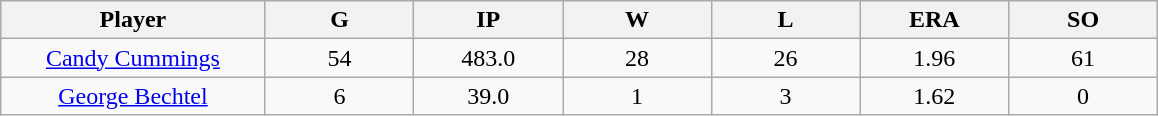<table class="wikitable sortable">
<tr>
<th bgcolor="#DDDDFF" width="16%">Player</th>
<th bgcolor="#DDDDFF" width="9%">G</th>
<th bgcolor="#DDDDFF" width="9%">IP</th>
<th bgcolor="#DDDDFF" width="9%">W</th>
<th bgcolor="#DDDDFF" width="9%">L</th>
<th bgcolor="#DDDDFF" width="9%">ERA</th>
<th bgcolor="#DDDDFF" width="9%">SO</th>
</tr>
<tr align=center>
<td><a href='#'>Candy Cummings</a></td>
<td>54</td>
<td>483.0</td>
<td>28</td>
<td>26</td>
<td>1.96</td>
<td>61</td>
</tr>
<tr align=center>
<td><a href='#'>George Bechtel</a></td>
<td>6</td>
<td>39.0</td>
<td>1</td>
<td>3</td>
<td>1.62</td>
<td>0</td>
</tr>
</table>
